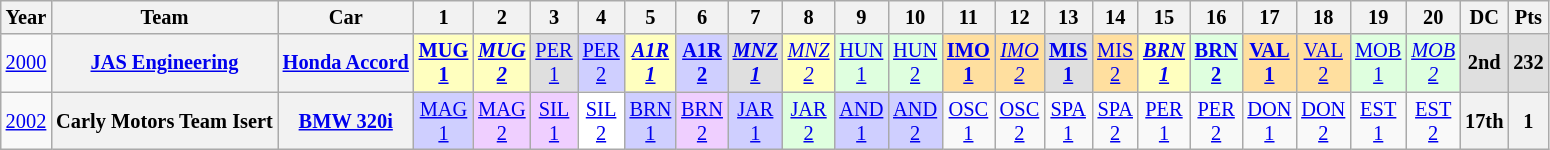<table class="wikitable" style="text-align:center; font-size:85%">
<tr>
<th>Year</th>
<th>Team</th>
<th>Car</th>
<th>1</th>
<th>2</th>
<th>3</th>
<th>4</th>
<th>5</th>
<th>6</th>
<th>7</th>
<th>8</th>
<th>9</th>
<th>10</th>
<th>11</th>
<th>12</th>
<th>13</th>
<th>14</th>
<th>15</th>
<th>16</th>
<th>17</th>
<th>18</th>
<th>19</th>
<th>20</th>
<th>DC</th>
<th>Pts</th>
</tr>
<tr>
<td><a href='#'>2000</a></td>
<th nowrap><a href='#'>JAS Engineering</a></th>
<th nowrap><a href='#'>Honda Accord</a></th>
<td style="background:#FFFFBF;"><strong><a href='#'>MUG<br>1</a></strong><br></td>
<td style="background:#FFFFBF;"><strong><em><a href='#'>MUG<br>2</a></em></strong><br></td>
<td style="background:#DFDFDF;"><a href='#'>PER<br>1</a><br></td>
<td style="background:#CFCFFF;"><a href='#'>PER<br>2</a><br></td>
<td style="background:#FFFFBF;"><strong><em><a href='#'>A1R<br>1</a></em></strong><br></td>
<td style="background:#CFCFFF;"><strong><a href='#'>A1R<br>2</a></strong><br></td>
<td style="background:#DFDFDF;"><strong><em><a href='#'>MNZ<br>1</a></em></strong><br></td>
<td style="background:#FFFFBF;"><em><a href='#'>MNZ<br>2</a></em><br></td>
<td style="background:#DFFFDF;"><a href='#'>HUN<br>1</a><br></td>
<td style="background:#DFFFDF;"><a href='#'>HUN<br>2</a><br></td>
<td style="background:#FFDF9F;"><strong><a href='#'>IMO<br>1</a></strong><br></td>
<td style="background:#FFDF9F;"><em><a href='#'>IMO<br>2</a></em><br></td>
<td style="background:#DFDFDF;"><strong><a href='#'>MIS<br>1</a></strong><br></td>
<td style="background:#FFDF9F;"><a href='#'>MIS<br>2</a><br></td>
<td style="background:#FFFFBF;"><strong><em><a href='#'>BRN<br>1</a></em></strong><br></td>
<td style="background:#DFFFDF;"><strong><a href='#'>BRN<br>2</a></strong><br></td>
<td style="background:#FFDF9F;"><strong><a href='#'>VAL<br>1</a></strong><br></td>
<td style="background:#FFDF9F;"><a href='#'>VAL<br>2</a><br></td>
<td style="background:#DFFFDF;"><a href='#'>MOB<br>1</a><br></td>
<td style="background:#DFFFDF;"><em><a href='#'>MOB<br>2</a></em><br></td>
<th style="background:#DFDFDF;">2nd</th>
<th style="background:#DFDFDF;">232</th>
</tr>
<tr>
<td><a href='#'>2002</a></td>
<th nowrap>Carly Motors Team Isert</th>
<th nowrap><a href='#'>BMW 320i</a></th>
<td style="background:#CFCFFF;"><a href='#'>MAG<br>1</a><br></td>
<td style="background:#EFCFFF;"><a href='#'>MAG<br>2</a><br></td>
<td style="background:#EFCFFF;"><a href='#'>SIL<br>1</a><br></td>
<td style="background:#FFFFFF;"><a href='#'>SIL<br>2</a><br></td>
<td style="background:#CFCFFF;"><a href='#'>BRN<br>1</a><br></td>
<td style="background:#EFCFFF;"><a href='#'>BRN<br>2</a><br></td>
<td style="background:#CFCFFF;"><a href='#'>JAR<br>1</a><br></td>
<td style="background:#DFFFDF;"><a href='#'>JAR<br>2</a><br></td>
<td style="background:#CFCFFF;"><a href='#'>AND<br>1</a><br></td>
<td style="background:#CFCFFF;"><a href='#'>AND<br>2</a><br></td>
<td><a href='#'>OSC<br>1</a></td>
<td><a href='#'>OSC<br>2</a></td>
<td><a href='#'>SPA<br>1</a></td>
<td><a href='#'>SPA<br>2</a></td>
<td><a href='#'>PER<br>1</a></td>
<td><a href='#'>PER<br>2</a></td>
<td><a href='#'>DON<br>1</a></td>
<td><a href='#'>DON<br>2</a></td>
<td><a href='#'>EST<br>1</a></td>
<td><a href='#'>EST<br>2</a></td>
<th>17th</th>
<th>1</th>
</tr>
</table>
